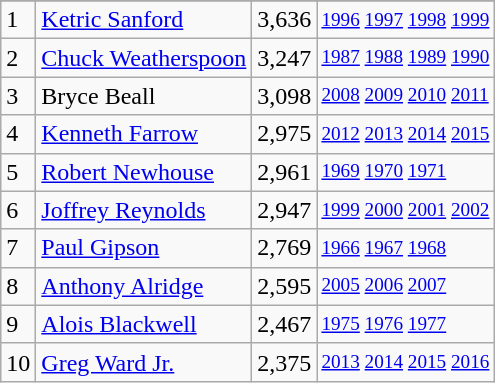<table class="wikitable">
<tr>
</tr>
<tr>
<td>1</td>
<td><a href='#'>Ketric Sanford</a></td>
<td>3,636</td>
<td style="font-size:80%;"><a href='#'>1996</a> <a href='#'>1997</a> <a href='#'>1998</a> <a href='#'>1999</a></td>
</tr>
<tr>
<td>2</td>
<td><a href='#'>Chuck Weatherspoon</a></td>
<td>3,247</td>
<td style="font-size:80%;"><a href='#'>1987</a> <a href='#'>1988</a> <a href='#'>1989</a> <a href='#'>1990</a></td>
</tr>
<tr>
<td>3</td>
<td>Bryce Beall</td>
<td>3,098</td>
<td style="font-size:80%;"><a href='#'>2008</a> <a href='#'>2009</a> <a href='#'>2010</a> <a href='#'>2011</a></td>
</tr>
<tr>
<td>4</td>
<td><a href='#'>Kenneth Farrow</a></td>
<td>2,975</td>
<td style="font-size:80%;"><a href='#'>2012</a> <a href='#'>2013</a> <a href='#'>2014</a> <a href='#'>2015</a></td>
</tr>
<tr>
<td>5</td>
<td><a href='#'>Robert Newhouse</a></td>
<td>2,961</td>
<td style="font-size:80%;"><a href='#'>1969</a> <a href='#'>1970</a> <a href='#'>1971</a></td>
</tr>
<tr>
<td>6</td>
<td><a href='#'>Joffrey Reynolds</a></td>
<td>2,947</td>
<td style="font-size:80%;"><a href='#'>1999</a> <a href='#'>2000</a> <a href='#'>2001</a> <a href='#'>2002</a></td>
</tr>
<tr>
<td>7</td>
<td><a href='#'>Paul Gipson</a></td>
<td>2,769</td>
<td style="font-size:80%;"><a href='#'>1966</a> <a href='#'>1967</a> <a href='#'>1968</a></td>
</tr>
<tr>
<td>8</td>
<td><a href='#'>Anthony Alridge</a></td>
<td>2,595</td>
<td style="font-size:80%;"><a href='#'>2005</a> <a href='#'>2006</a> <a href='#'>2007</a></td>
</tr>
<tr>
<td>9</td>
<td><a href='#'>Alois Blackwell</a></td>
<td>2,467</td>
<td style="font-size:80%;"><a href='#'>1975</a> <a href='#'>1976</a> <a href='#'>1977</a></td>
</tr>
<tr>
<td>10</td>
<td><a href='#'>Greg Ward Jr.</a></td>
<td>2,375</td>
<td style="font-size:80%;"><a href='#'>2013</a> <a href='#'>2014</a> <a href='#'>2015</a> <a href='#'>2016</a></td>
</tr>
</table>
